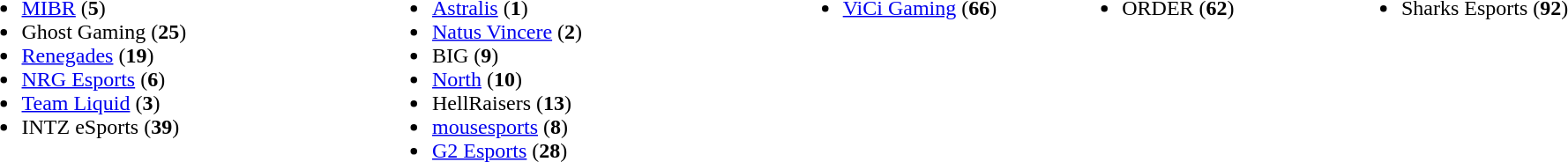<table cellspacing="10">
<tr>
<td valign="top" width="300px"><br><ul><li><a href='#'>MIBR</a> (<strong>5</strong>)</li><li>Ghost Gaming (<strong>25</strong>)</li><li><a href='#'>Renegades</a> (<strong>19</strong>)</li><li><a href='#'>NRG Esports</a> (<strong>6</strong>)</li><li><a href='#'>Team Liquid</a> (<strong>3</strong>)</li><li>INTZ eSports (<strong>39</strong>)</li></ul></td>
<td valign="top" width="300px"><br><ul><li><a href='#'>Astralis</a> (<strong>1</strong>)</li><li><a href='#'>Natus Vincere</a> (<strong>2</strong>)</li><li>BIG (<strong>9</strong>)</li><li><a href='#'>North</a> (<strong>10</strong>)</li><li>HellRaisers (<strong>13</strong>)</li><li><a href='#'>mousesports</a> (<strong>8</strong>)</li><li><a href='#'>G2 Esports</a> (<strong>28</strong>)</li></ul></td>
<td valign="top" width="200px"><br><ul><li><a href='#'>ViCi Gaming</a> (<strong>66</strong>)</li></ul></td>
<td valign="top" width="200px"><br><ul><li>ORDER (<strong>62</strong>)</li></ul></td>
<td valign="top" width="200px"><br><ul><li>Sharks Esports (<strong>92</strong>)</li></ul></td>
</tr>
<tr>
</tr>
</table>
